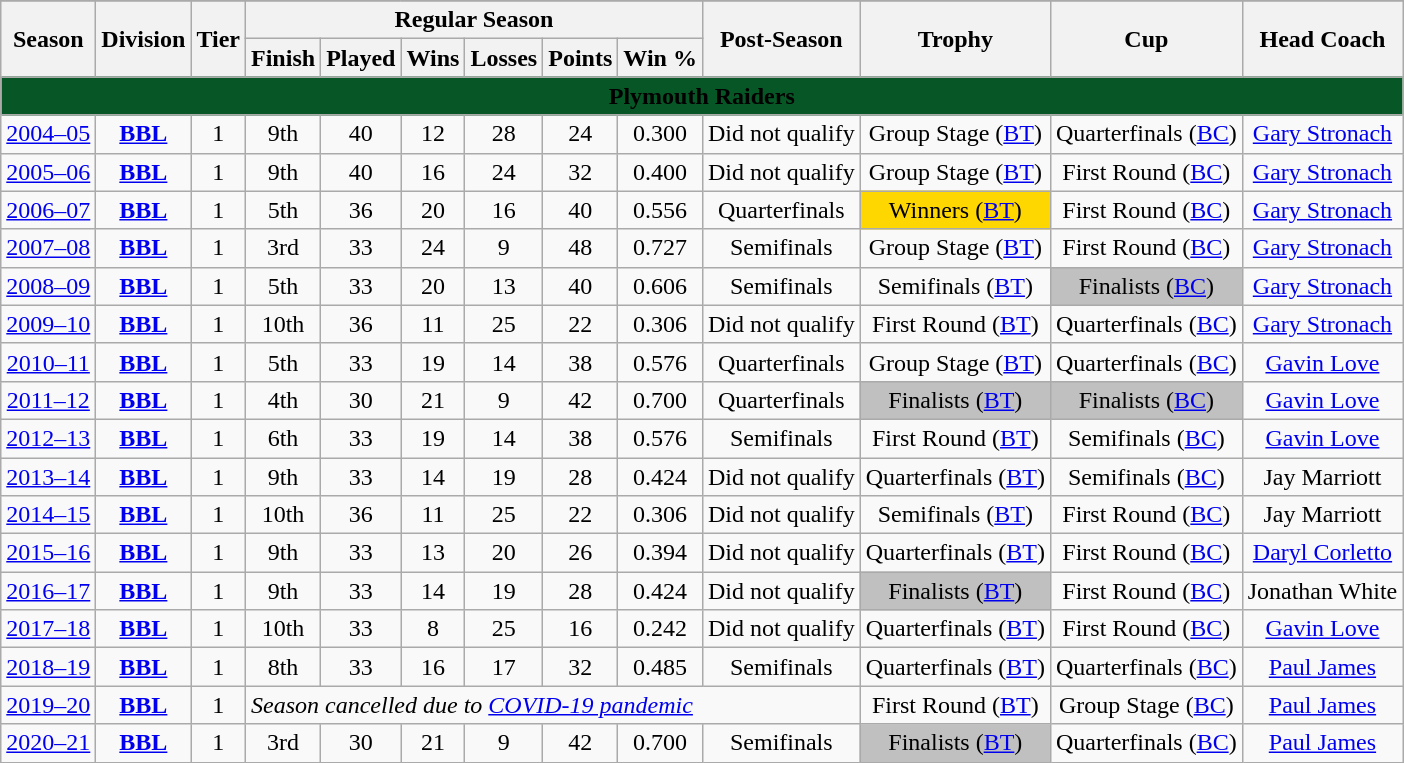<table class="wikitable mw-collapsible mw-collapsed">
<tr>
</tr>
<tr bgcolor="#efefef">
<th rowspan="2">Season</th>
<th rowspan="2">Division</th>
<th rowspan="2">Tier</th>
<th colspan="6">Regular Season</th>
<th rowspan="2">Post-Season</th>
<th rowspan="2">Trophy</th>
<th rowspan="2">Cup</th>
<th rowspan="2">Head Coach</th>
</tr>
<tr>
<th>Finish</th>
<th>Played</th>
<th>Wins</th>
<th>Losses</th>
<th>Points</th>
<th>Win %</th>
</tr>
<tr>
<td colspan="13" align=center bgcolor="#075726"><span><strong>Plymouth Raiders</strong></span></td>
</tr>
<tr>
<td style="text-align:center;"><a href='#'>2004–05</a></td>
<td style="text-align:center;"><strong><a href='#'>BBL</a></strong></td>
<td style="text-align:center;">1</td>
<td style="text-align:center;">9th</td>
<td style="text-align:center;">40</td>
<td style="text-align:center;">12</td>
<td style="text-align:center;">28</td>
<td style="text-align:center;">24</td>
<td style="text-align:center;">0.300</td>
<td style="text-align:center;">Did not qualify</td>
<td style="text-align:center;">Group Stage (<a href='#'>BT</a>)</td>
<td style="text-align:center;">Quarterfinals (<a href='#'>BC</a>)</td>
<td style="text-align:center;"><a href='#'>Gary Stronach</a></td>
</tr>
<tr>
<td style="text-align:center;"><a href='#'>2005–06</a></td>
<td style="text-align:center;"><strong><a href='#'>BBL</a></strong></td>
<td style="text-align:center;">1</td>
<td style="text-align:center;">9th</td>
<td style="text-align:center;">40</td>
<td style="text-align:center;">16</td>
<td style="text-align:center;">24</td>
<td style="text-align:center;">32</td>
<td style="text-align:center;">0.400</td>
<td style="text-align:center;">Did not qualify</td>
<td style="text-align:center;">Group Stage (<a href='#'>BT</a>)</td>
<td style="text-align:center;">First Round (<a href='#'>BC</a>)</td>
<td style="text-align:center;"><a href='#'>Gary Stronach</a></td>
</tr>
<tr>
<td style="text-align:center;"><a href='#'>2006–07</a></td>
<td style="text-align:center;"><strong><a href='#'>BBL</a></strong></td>
<td style="text-align:center;">1</td>
<td style="text-align:center;">5th</td>
<td style="text-align:center;">36</td>
<td style="text-align:center;">20</td>
<td style="text-align:center;">16</td>
<td style="text-align:center;">40</td>
<td style="text-align:center;">0.556</td>
<td style="text-align:center;">Quarterfinals</td>
<td style="text-align:center;" bgcolor=gold>Winners (<a href='#'>BT</a>)</td>
<td style="text-align:center;">First Round (<a href='#'>BC</a>)</td>
<td style="text-align:center;"><a href='#'>Gary Stronach</a></td>
</tr>
<tr>
<td style="text-align:center;"><a href='#'>2007–08</a></td>
<td style="text-align:center;"><strong><a href='#'>BBL</a></strong></td>
<td style="text-align:center;">1</td>
<td style="text-align:center;">3rd</td>
<td style="text-align:center;">33</td>
<td style="text-align:center;">24</td>
<td style="text-align:center;">9</td>
<td style="text-align:center;">48</td>
<td style="text-align:center;">0.727</td>
<td style="text-align:center;">Semifinals</td>
<td style="text-align:center;">Group Stage (<a href='#'>BT</a>)</td>
<td style="text-align:center;">First Round (<a href='#'>BC</a>)</td>
<td style="text-align:center;"><a href='#'>Gary Stronach</a></td>
</tr>
<tr>
<td style="text-align:center;"><a href='#'>2008–09</a></td>
<td style="text-align:center;"><strong><a href='#'>BBL</a></strong></td>
<td style="text-align:center;">1</td>
<td style="text-align:center;">5th</td>
<td style="text-align:center;">33</td>
<td style="text-align:center;">20</td>
<td style="text-align:center;">13</td>
<td style="text-align:center;">40</td>
<td style="text-align:center;">0.606</td>
<td style="text-align:center;">Semifinals</td>
<td style="text-align:center;">Semifinals (<a href='#'>BT</a>)</td>
<td style="text-align:center;" bgcolor=silver>Finalists (<a href='#'>BC</a>)</td>
<td style="text-align:center;"><a href='#'>Gary Stronach</a></td>
</tr>
<tr>
<td style="text-align:center;"><a href='#'>2009–10</a></td>
<td style="text-align:center;"><strong><a href='#'>BBL</a></strong></td>
<td style="text-align:center;">1</td>
<td style="text-align:center;">10th</td>
<td style="text-align:center;">36</td>
<td style="text-align:center;">11</td>
<td style="text-align:center;">25</td>
<td style="text-align:center;">22</td>
<td style="text-align:center;">0.306</td>
<td style="text-align:center;">Did not qualify</td>
<td style="text-align:center;">First Round (<a href='#'>BT</a>)</td>
<td style="text-align:center;">Quarterfinals (<a href='#'>BC</a>)</td>
<td style="text-align:center;"><a href='#'>Gary Stronach</a></td>
</tr>
<tr>
<td style="text-align:center;"><a href='#'>2010–11</a></td>
<td style="text-align:center;"><strong><a href='#'>BBL</a></strong></td>
<td style="text-align:center;">1</td>
<td style="text-align:center;">5th</td>
<td style="text-align:center;">33</td>
<td style="text-align:center;">19</td>
<td style="text-align:center;">14</td>
<td style="text-align:center;">38</td>
<td style="text-align:center;">0.576</td>
<td style="text-align:center;">Quarterfinals</td>
<td style="text-align:center;">Group Stage (<a href='#'>BT</a>)</td>
<td style="text-align:center;">Quarterfinals (<a href='#'>BC</a>)</td>
<td style="text-align:center;"><a href='#'>Gavin Love</a></td>
</tr>
<tr>
<td style="text-align:center;"><a href='#'>2011–12</a></td>
<td style="text-align:center;"><strong><a href='#'>BBL</a></strong></td>
<td style="text-align:center;">1</td>
<td style="text-align:center;">4th</td>
<td style="text-align:center;">30</td>
<td style="text-align:center;">21</td>
<td style="text-align:center;">9</td>
<td style="text-align:center;">42</td>
<td style="text-align:center;">0.700</td>
<td style="text-align:center;">Quarterfinals</td>
<td style="text-align:center;" bgcolor=silver>Finalists (<a href='#'>BT</a>)</td>
<td style="text-align:center;" bgcolor=silver>Finalists (<a href='#'>BC</a>)</td>
<td style="text-align:center;"><a href='#'>Gavin Love</a></td>
</tr>
<tr>
<td style="text-align:center;"><a href='#'>2012–13</a></td>
<td style="text-align:center;"><strong><a href='#'>BBL</a></strong></td>
<td style="text-align:center;">1</td>
<td style="text-align:center;">6th</td>
<td style="text-align:center;">33</td>
<td style="text-align:center;">19</td>
<td style="text-align:center;">14</td>
<td style="text-align:center;">38</td>
<td style="text-align:center;">0.576</td>
<td style="text-align:center;">Semifinals</td>
<td style="text-align:center;">First Round (<a href='#'>BT</a>)</td>
<td style="text-align:center;">Semifinals (<a href='#'>BC</a>)</td>
<td style="text-align:center;"><a href='#'>Gavin Love</a></td>
</tr>
<tr>
<td style="text-align:center;"><a href='#'>2013–14</a></td>
<td style="text-align:center;"><strong><a href='#'>BBL</a></strong></td>
<td style="text-align:center;">1</td>
<td style="text-align:center;">9th</td>
<td style="text-align:center;">33</td>
<td style="text-align:center;">14</td>
<td style="text-align:center;">19</td>
<td style="text-align:center;">28</td>
<td style="text-align:center;">0.424</td>
<td style="text-align:center;">Did not qualify</td>
<td style="text-align:center;">Quarterfinals (<a href='#'>BT</a>)</td>
<td style="text-align:center;">Semifinals (<a href='#'>BC</a>)</td>
<td style="text-align:center;">Jay Marriott</td>
</tr>
<tr>
<td style="text-align:center;"><a href='#'>2014–15</a></td>
<td style="text-align:center;"><strong><a href='#'>BBL</a></strong></td>
<td style="text-align:center;">1</td>
<td style="text-align:center;">10th</td>
<td style="text-align:center;">36</td>
<td style="text-align:center;">11</td>
<td style="text-align:center;">25</td>
<td style="text-align:center;">22</td>
<td style="text-align:center;">0.306</td>
<td style="text-align:center;">Did not qualify</td>
<td style="text-align:center;">Semifinals (<a href='#'>BT</a>)</td>
<td style="text-align:center;">First Round (<a href='#'>BC</a>)</td>
<td style="text-align:center;">Jay Marriott</td>
</tr>
<tr>
<td style="text-align:center;"><a href='#'>2015–16</a></td>
<td style="text-align:center;"><strong><a href='#'>BBL</a></strong></td>
<td style="text-align:center;">1</td>
<td style="text-align:center;">9th</td>
<td style="text-align:center;">33</td>
<td style="text-align:center;">13</td>
<td style="text-align:center;">20</td>
<td style="text-align:center;">26</td>
<td style="text-align:center;">0.394</td>
<td style="text-align:center;">Did not qualify</td>
<td style="text-align:center;">Quarterfinals (<a href='#'>BT</a>)</td>
<td style="text-align:center;">First Round (<a href='#'>BC</a>)</td>
<td style="text-align:center;"><a href='#'>Daryl Corletto</a></td>
</tr>
<tr>
<td style="text-align:center;"><a href='#'>2016–17</a></td>
<td style="text-align:center;"><strong><a href='#'>BBL</a></strong></td>
<td style="text-align:center;">1</td>
<td style="text-align:center;">9th</td>
<td style="text-align:center;">33</td>
<td style="text-align:center;">14</td>
<td style="text-align:center;">19</td>
<td style="text-align:center;">28</td>
<td style="text-align:center;">0.424</td>
<td style="text-align:center;">Did not qualify</td>
<td style="text-align:center;" bgcolor=silver>Finalists (<a href='#'>BT</a>)</td>
<td style="text-align:center;">First Round (<a href='#'>BC</a>)</td>
<td style="text-align:center;">Jonathan White</td>
</tr>
<tr>
<td style="text-align:center;"><a href='#'>2017–18</a></td>
<td style="text-align:center;"><strong><a href='#'>BBL</a></strong></td>
<td style="text-align:center;">1</td>
<td style="text-align:center;">10th</td>
<td style="text-align:center;">33</td>
<td style="text-align:center;">8</td>
<td style="text-align:center;">25</td>
<td style="text-align:center;">16</td>
<td style="text-align:center;">0.242</td>
<td style="text-align:center;">Did not qualify</td>
<td style="text-align:center;">Quarterfinals (<a href='#'>BT</a>)</td>
<td style="text-align:center;">First Round (<a href='#'>BC</a>)</td>
<td style="text-align:center;"><a href='#'>Gavin Love</a></td>
</tr>
<tr>
<td style="text-align:center;"><a href='#'>2018–19</a></td>
<td style="text-align:center;"><strong><a href='#'>BBL</a></strong></td>
<td style="text-align:center;">1</td>
<td style="text-align:center;">8th</td>
<td style="text-align:center;">33</td>
<td style="text-align:center;">16</td>
<td style="text-align:center;">17</td>
<td style="text-align:center;">32</td>
<td style="text-align:center;">0.485</td>
<td style="text-align:center;">Semifinals</td>
<td style="text-align:center;">Quarterfinals (<a href='#'>BT</a>)</td>
<td style="text-align:center;">Quarterfinals (<a href='#'>BC</a>)</td>
<td style="text-align:center;"><a href='#'>Paul James</a></td>
</tr>
<tr>
<td style="text-align:center;"><a href='#'>2019–20</a></td>
<td style="text-align:center;"><strong><a href='#'>BBL</a></strong></td>
<td style="text-align:center;">1</td>
<td colspan=7><em>Season cancelled due to <a href='#'>COVID-19 pandemic</a></em></td>
<td style="text-align:center;">First Round (<a href='#'>BT</a>)</td>
<td style="text-align:center;">Group Stage (<a href='#'>BC</a>)</td>
<td style="text-align:center;"><a href='#'>Paul James</a></td>
</tr>
<tr>
<td style="text-align:center;"><a href='#'>2020–21</a></td>
<td style="text-align:center;"><strong><a href='#'>BBL</a></strong></td>
<td style="text-align:center;">1</td>
<td style="text-align:center;">3rd</td>
<td style="text-align:center;">30</td>
<td style="text-align:center;">21</td>
<td style="text-align:center;">9</td>
<td style="text-align:center;">42</td>
<td style="text-align:center;">0.700</td>
<td style="text-align:center;">Semifinals</td>
<td style="text-align:center;"bgcolor=silver>Finalists (<a href='#'>BT</a>)</td>
<td style="text-align:center;">Quarterfinals (<a href='#'>BC</a>)</td>
<td style="text-align:center;"><a href='#'>Paul James</a></td>
</tr>
</table>
